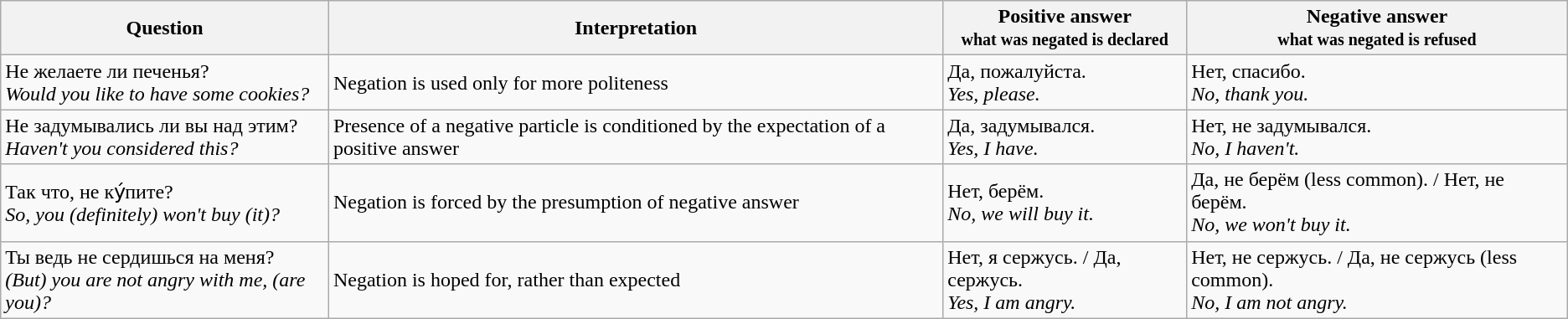<table class="wikitable">
<tr>
<th>Question</th>
<th>Interpretation</th>
<th>Positive answer<br><small>what was negated is declared</small></th>
<th>Negative answer<br><small>what was negated is refused</small></th>
</tr>
<tr>
<td>Не желаете ли печенья?<br><em>Would you like to have some cookies?</em></td>
<td>Negation is used only for more politeness</td>
<td>Да, пожалуйста.<br><em>Yes, please.</em></td>
<td>Нет, спасибо.<br><em>No, thank you.</em></td>
</tr>
<tr>
<td>Не задумывались ли вы над этим?<br><em>Haven't you considered this?</em></td>
<td>Presence of a negative particle is conditioned by the expectation of a positive answer</td>
<td>Да, задумывался.<br><em>Yes, I have.</em></td>
<td>Нет, не задумывался.<br><em>No, I haven't.</em></td>
</tr>
<tr>
<td>Так что, не ку́пите?<br><em>So, you (definitely) won't buy (it)?</em></td>
<td>Negation is forced by the presumption of negative answer</td>
<td>Нет, берём.<br><em>No, we will buy it.</em></td>
<td>Да, не берём (less common). / Нет, не берём.<br><em>No, we won't buy it.</em></td>
</tr>
<tr>
<td>Ты ведь не сердишься на меня?<br><em>(But) you are not angry with me, (are you)?</em></td>
<td>Negation is hoped for, rather than expected</td>
<td>Нет, я сержусь. / Да, сержусь.<br><em>Yes, I am angry.</em></td>
<td>Нет, не сержусь. / Да, не сержусь (less common).<br><em>No, I am not angry.</em></td>
</tr>
</table>
